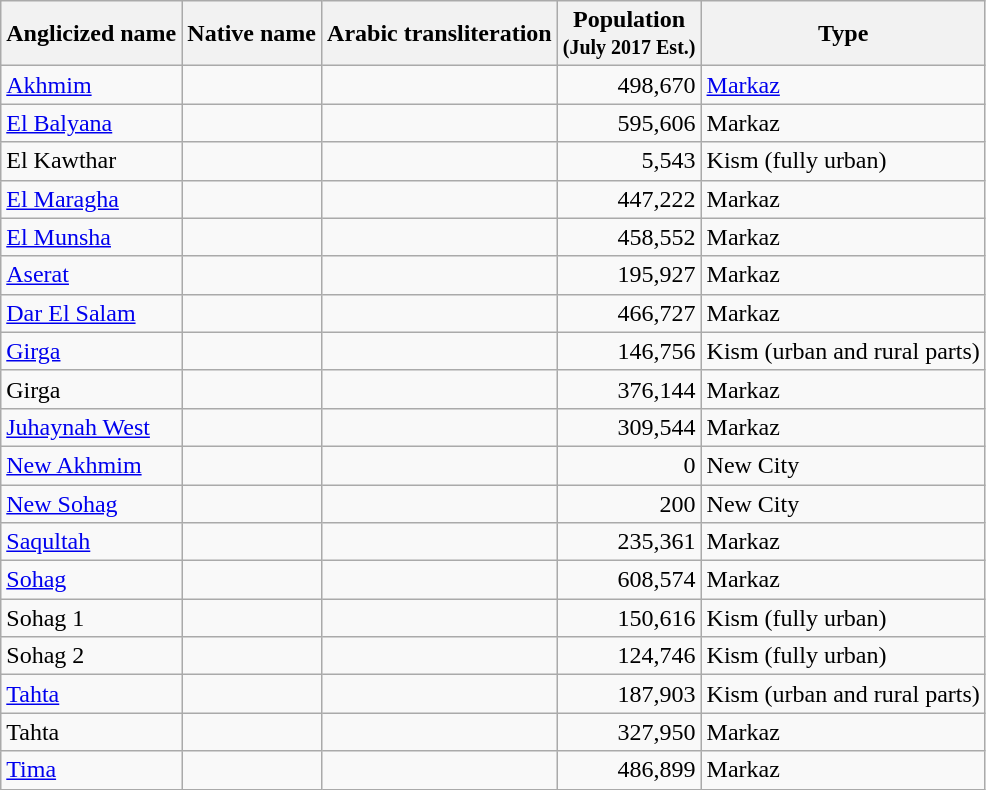<table class="sortable wikitable plainrowheaders">
<tr>
<th>Anglicized name</th>
<th>Native name</th>
<th>Arabic transliteration</th>
<th>Population<br><small>(July 2017 Est.)</small></th>
<th>Type</th>
</tr>
<tr>
<td><a href='#'>Akhmim</a></td>
<td style="text-align:right;"></td>
<td></td>
<td style="text-align:right;">498,670</td>
<td><a href='#'>Markaz</a></td>
</tr>
<tr>
<td><a href='#'>El Balyana</a></td>
<td style="text-align:right;"></td>
<td></td>
<td style="text-align:right;">595,606</td>
<td>Markaz</td>
</tr>
<tr>
<td>El Kawthar</td>
<td style="text-align:right;"></td>
<td></td>
<td style="text-align:right;">5,543</td>
<td>Kism (fully urban)</td>
</tr>
<tr>
<td><a href='#'>El Maragha</a></td>
<td style="text-align:right;"></td>
<td><em></em></td>
<td style="text-align:right;">447,222</td>
<td>Markaz</td>
</tr>
<tr>
<td><a href='#'>El Munsha</a></td>
<td style="text-align:right;"></td>
<td></td>
<td style="text-align:right;">458,552</td>
<td>Markaz</td>
</tr>
<tr>
<td><a href='#'>Aserat</a></td>
<td style="text-align:right;"></td>
<td><em></em></td>
<td style="text-align:right;">195,927</td>
<td>Markaz</td>
</tr>
<tr>
<td><a href='#'>Dar El Salam</a></td>
<td style="text-align:right;"></td>
<td></td>
<td style="text-align:right;">466,727</td>
<td>Markaz</td>
</tr>
<tr>
<td><a href='#'>Girga</a></td>
<td style="text-align:right;"></td>
<td></td>
<td style="text-align:right;">146,756</td>
<td>Kism (urban and rural parts)</td>
</tr>
<tr>
<td>Girga</td>
<td style="text-align:right;"></td>
<td></td>
<td style="text-align:right;">376,144</td>
<td>Markaz</td>
</tr>
<tr>
<td><a href='#'>Juhaynah West</a></td>
<td style="text-align:right;"></td>
<td><em></em></td>
<td style="text-align:right;">309,544</td>
<td>Markaz</td>
</tr>
<tr>
<td><a href='#'>New Akhmim</a></td>
<td style="text-align:right;"></td>
<td></td>
<td style="text-align:right;">0</td>
<td>New City</td>
</tr>
<tr>
<td><a href='#'>New Sohag</a></td>
<td style="text-align:right;"></td>
<td></td>
<td style="text-align:right;">200</td>
<td>New City</td>
</tr>
<tr>
<td><a href='#'>Saqultah</a></td>
<td style="text-align:right;"></td>
<td><em></em></td>
<td style="text-align:right;">235,361</td>
<td>Markaz</td>
</tr>
<tr>
<td><a href='#'>Sohag</a></td>
<td style="text-align:right;"></td>
<td><em></em></td>
<td style="text-align:right;">608,574</td>
<td>Markaz</td>
</tr>
<tr>
<td>Sohag 1</td>
<td style="text-align:right;"></td>
<td><em></em></td>
<td style="text-align:right;">150,616</td>
<td>Kism (fully urban)</td>
</tr>
<tr>
<td>Sohag 2</td>
<td style="text-align:right;"></td>
<td><em></em></td>
<td style="text-align:right;">124,746</td>
<td>Kism (fully urban)</td>
</tr>
<tr>
<td><a href='#'>Tahta</a></td>
<td style="text-align:right;"></td>
<td><em></em></td>
<td style="text-align:right;">187,903</td>
<td>Kism (urban and rural parts)</td>
</tr>
<tr>
<td>Tahta</td>
<td style="text-align:right;"></td>
<td><em></em></td>
<td style="text-align:right;">327,950</td>
<td>Markaz</td>
</tr>
<tr>
<td><a href='#'>Tima</a></td>
<td style="text-align:right;"></td>
<td><em></em></td>
<td style="text-align:right;">486,899</td>
<td>Markaz</td>
</tr>
</table>
